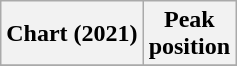<table class="wikitable plainrowheaders">
<tr>
<th scope="col">Chart (2021)</th>
<th scope="col">Peak<br>position</th>
</tr>
<tr>
</tr>
</table>
